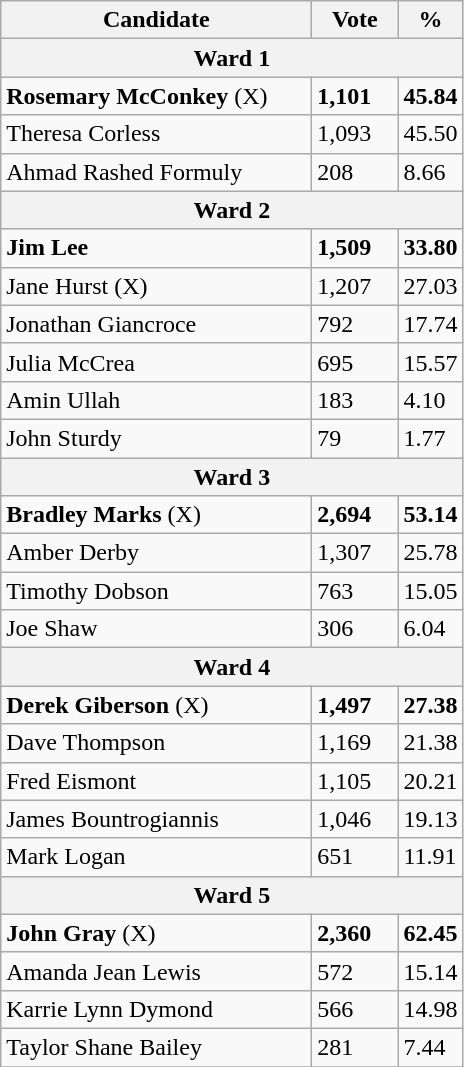<table class="wikitable">
<tr>
<th bgcolor="#DDDDFF" width="200px">Candidate</th>
<th bgcolor="#DDDDFF" width="50px">Vote</th>
<th bgcolor="#DDDDFF" width="30px">%</th>
</tr>
<tr>
<th colspan="3">Ward 1</th>
</tr>
<tr>
<td><strong>Rosemary McConkey</strong> (X)</td>
<td><strong>1,101</strong></td>
<td><strong>45.84</strong></td>
</tr>
<tr>
<td>Theresa Corless</td>
<td>1,093</td>
<td>45.50</td>
</tr>
<tr>
<td>Ahmad Rashed Formuly</td>
<td>208</td>
<td>8.66</td>
</tr>
<tr>
<th colspan="3">Ward 2</th>
</tr>
<tr>
<td><strong>Jim Lee</strong></td>
<td><strong>1,509</strong></td>
<td><strong>33.80</strong></td>
</tr>
<tr>
<td>Jane Hurst (X)</td>
<td>1,207</td>
<td>27.03</td>
</tr>
<tr>
<td>Jonathan Giancroce</td>
<td>792</td>
<td>17.74</td>
</tr>
<tr>
<td>Julia McCrea</td>
<td>695</td>
<td>15.57</td>
</tr>
<tr>
<td>Amin Ullah</td>
<td>183</td>
<td>4.10</td>
</tr>
<tr>
<td>John Sturdy</td>
<td>79</td>
<td>1.77</td>
</tr>
<tr>
<th colspan="3">Ward 3</th>
</tr>
<tr>
<td><strong>Bradley Marks</strong> (X)</td>
<td><strong>2,694</strong></td>
<td><strong>53.14</strong></td>
</tr>
<tr>
<td>Amber Derby</td>
<td>1,307</td>
<td>25.78</td>
</tr>
<tr>
<td>Timothy Dobson</td>
<td>763</td>
<td>15.05</td>
</tr>
<tr>
<td>Joe Shaw</td>
<td>306</td>
<td>6.04</td>
</tr>
<tr>
<th colspan="3">Ward 4</th>
</tr>
<tr>
<td><strong>Derek Giberson</strong> (X)</td>
<td><strong>1,497</strong></td>
<td><strong>27.38</strong></td>
</tr>
<tr>
<td>Dave Thompson</td>
<td>1,169</td>
<td>21.38</td>
</tr>
<tr>
<td>Fred Eismont</td>
<td>1,105</td>
<td>20.21</td>
</tr>
<tr>
<td>James Bountrogiannis</td>
<td>1,046</td>
<td>19.13</td>
</tr>
<tr>
<td>Mark Logan</td>
<td>651</td>
<td>11.91</td>
</tr>
<tr>
<th colspan="3">Ward 5</th>
</tr>
<tr>
<td><strong>John Gray</strong> (X)</td>
<td><strong>2,360</strong></td>
<td><strong>62.45</strong></td>
</tr>
<tr>
<td>Amanda Jean Lewis</td>
<td>572</td>
<td>15.14</td>
</tr>
<tr>
<td>Karrie Lynn Dymond</td>
<td>566</td>
<td>14.98</td>
</tr>
<tr>
<td>Taylor Shane Bailey</td>
<td>281</td>
<td>7.44</td>
</tr>
<tr>
</tr>
</table>
